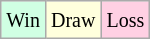<table class="wikitable">
<tr>
<td style="background:#d0ffe3;"><small>Win</small></td>
<td style="background:#ffd;"><small>Draw</small></td>
<td style="background:#ffd0e3;"><small>Loss</small></td>
</tr>
</table>
